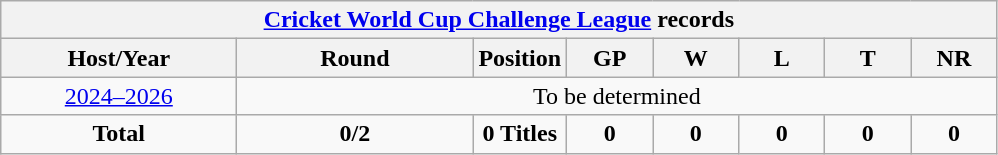<table class="wikitable" style="text-align: center;">
<tr>
<th colspan=8><a href='#'>Cricket World Cup Challenge League</a> records</th>
</tr>
<tr>
<th width=150>Host/Year</th>
<th width=150>Round</th>
<th width=50>Position</th>
<th width=50>GP</th>
<th width=50>W</th>
<th width=50>L</th>
<th width=50>T</th>
<th width=50>NR</th>
</tr>
<tr>
<td><a href='#'>2024–2026</a></td>
<td colspan=8>To be determined</td>
</tr>
<tr>
<td><strong>Total</strong></td>
<td><strong>0/2</strong></td>
<td><strong>0 Titles</strong></td>
<td><strong>0</strong></td>
<td><strong>0</strong></td>
<td><strong>0</strong></td>
<td><strong>0</strong></td>
<td><strong>0</strong></td>
</tr>
</table>
